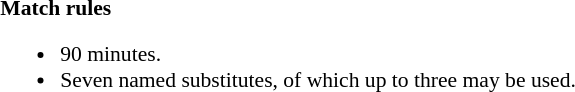<table width=100% style="font-size:90%">
<tr>
<td></td>
<td style="width:60%; vertical-align:top;"><br><strong>Match rules</strong><ul><li>90 minutes.</li><li>Seven named substitutes, of which up to three may be used.</li></ul></td>
</tr>
</table>
